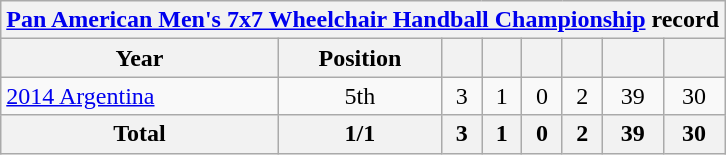<table class="wikitable" style="text-align: center;">
<tr>
<th colspan=10><a href='#'>Pan American Men's 7x7 Wheelchair Handball Championship</a> record</th>
</tr>
<tr>
<th>Year</th>
<th>Position</th>
<th></th>
<th></th>
<th></th>
<th></th>
<th></th>
<th></th>
</tr>
<tr>
<td align=left> <a href='#'>2014 Argentina</a></td>
<td>5th</td>
<td>3</td>
<td>1</td>
<td>0</td>
<td>2</td>
<td>39</td>
<td>30</td>
</tr>
<tr>
<th>Total</th>
<th>1/1</th>
<th>3</th>
<th>1</th>
<th>0</th>
<th>2</th>
<th>39</th>
<th>30</th>
</tr>
</table>
